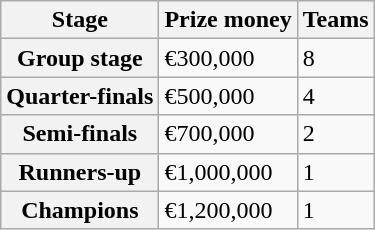<table class="wikitable">
<tr>
<th>Stage</th>
<th>Prize money</th>
<th>Teams</th>
</tr>
<tr>
<th>Group stage</th>
<td>€300,000</td>
<td>8</td>
</tr>
<tr>
<th>Quarter-finals</th>
<td>€500,000</td>
<td>4</td>
</tr>
<tr>
<th>Semi-finals</th>
<td>€700,000</td>
<td>2</td>
</tr>
<tr>
<th>Runners-up</th>
<td>€1,000,000</td>
<td>1</td>
</tr>
<tr>
<th>Champions</th>
<td>€1,200,000</td>
<td>1</td>
</tr>
</table>
